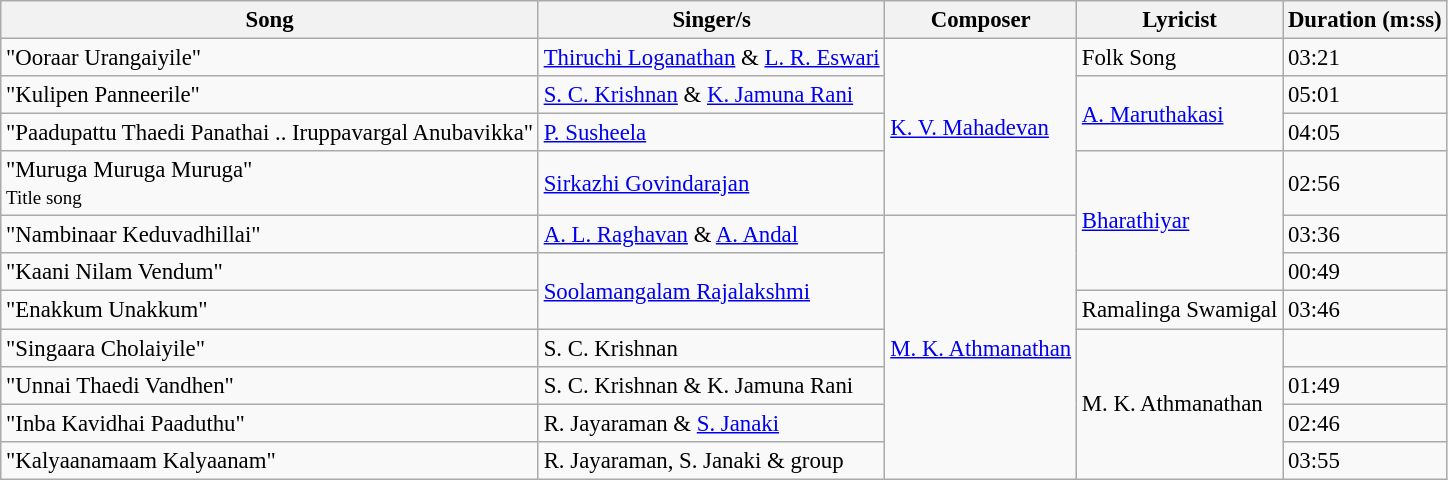<table class="wikitable" style="font-size:95%;">
<tr>
<th>Song</th>
<th>Singer/s</th>
<th>Composer</th>
<th>Lyricist</th>
<th>Duration (m:ss)</th>
</tr>
<tr>
<td>"Ooraar Urangaiyile"</td>
<td><a href='#'>Thiruchi Loganathan</a> & <a href='#'>L. R. Eswari</a></td>
<td rowspan=4><a href='#'>K. V. Mahadevan</a></td>
<td>Folk Song</td>
<td>03:21</td>
</tr>
<tr>
<td>"Kulipen Panneerile"</td>
<td><a href='#'>S. C. Krishnan</a> & <a href='#'>K. Jamuna Rani</a></td>
<td rowspan=2><a href='#'>A. Maruthakasi</a></td>
<td>05:01</td>
</tr>
<tr>
<td>"Paadupattu Thaedi Panathai .. Iruppavargal Anubavikka"</td>
<td><a href='#'>P. Susheela</a></td>
<td>04:05</td>
</tr>
<tr>
<td>"Muruga Muruga Muruga"<br><small>Title song</small></td>
<td><a href='#'>Sirkazhi Govindarajan</a></td>
<td rowspan=3><a href='#'>Bharathiyar</a></td>
<td>02:56</td>
</tr>
<tr>
<td>"Nambinaar Keduvadhillai"</td>
<td><a href='#'>A. L. Raghavan</a> & <a href='#'>A. Andal</a></td>
<td rowspan=7><a href='#'>M. K. Athmanathan</a></td>
<td>03:36</td>
</tr>
<tr>
<td>"Kaani Nilam Vendum"</td>
<td rowspan=2><a href='#'>Soolamangalam Rajalakshmi</a></td>
<td>00:49</td>
</tr>
<tr>
<td>"Enakkum Unakkum"</td>
<td>Ramalinga Swamigal</td>
<td>03:46</td>
</tr>
<tr>
<td>"Singaara Cholaiyile"</td>
<td>S. C. Krishnan</td>
<td rowspan=4>M. K. Athmanathan</td>
<td></td>
</tr>
<tr>
<td>"Unnai Thaedi Vandhen"</td>
<td>S. C. Krishnan & K. Jamuna Rani</td>
<td>01:49</td>
</tr>
<tr>
<td>"Inba Kavidhai Paaduthu"</td>
<td>R. Jayaraman & <a href='#'>S. Janaki</a></td>
<td>02:46</td>
</tr>
<tr>
<td>"Kalyaanamaam Kalyaanam"</td>
<td>R. Jayaraman, S. Janaki & group</td>
<td>03:55</td>
</tr>
</table>
